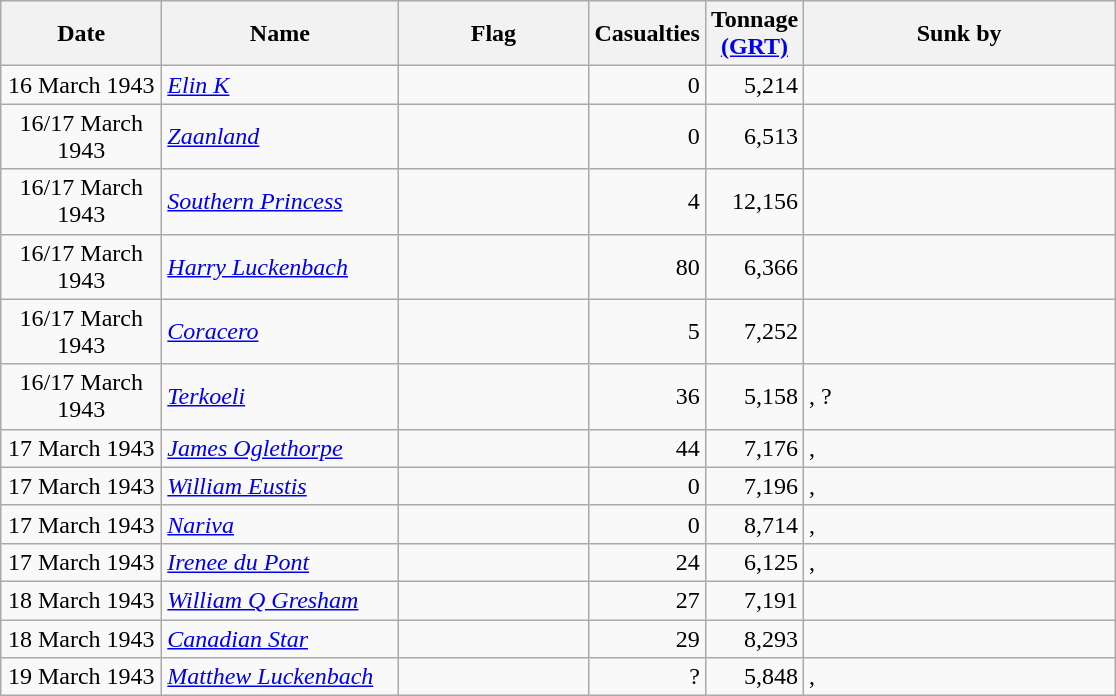<table class="wikitable sortable">
<tr>
<th scope="col" width="100px">Date</th>
<th scope="col" width="150px">Name</th>
<th scope="col" width="120px">Flag</th>
<th scope="col" width="20px">Casualties</th>
<th scope="col" width="30px">Tonnage <a href='#'>(GRT)</a></th>
<th scope="col" width="200px">Sunk by</th>
</tr>
<tr>
<td align="center">16 March 1943</td>
<td><em><a href='#'>Elin K</a></em></td>
<td align="left"></td>
<td align="right">0</td>
<td align="right">5,214</td>
<td align="left"></td>
</tr>
<tr>
<td align="center">16/17 March 1943</td>
<td><em><a href='#'>Zaanland</a></em></td>
<td align="left"></td>
<td align="right">0</td>
<td align="right">6,513</td>
<td align="left"></td>
</tr>
<tr>
<td align="center">16/17 March 1943</td>
<td><em><a href='#'>Southern Princess</a></em></td>
<td align="left"></td>
<td align="right">4</td>
<td align="right">12,156</td>
<td align="left"></td>
</tr>
<tr>
<td align="center">16/17 March 1943</td>
<td><em><a href='#'>Harry Luckenbach</a></em></td>
<td align="left"></td>
<td align="right">80</td>
<td align="right">6,366</td>
<td align="left"></td>
</tr>
<tr>
<td align="center">16/17 March 1943</td>
<td><em><a href='#'>Coracero</a></em></td>
<td align="left"></td>
<td align="right">5</td>
<td align="right">7,252</td>
<td align="left"></td>
</tr>
<tr>
<td align="center">16/17 March 1943</td>
<td><em><a href='#'>Terkoeli</a></em></td>
<td align="left"></td>
<td align="right">36</td>
<td align="right">5,158</td>
<td align="left">, ?</td>
</tr>
<tr>
<td align="center">17 March 1943</td>
<td><em><a href='#'>James Oglethorpe</a></em></td>
<td align="left"></td>
<td align="right">44</td>
<td align="right">7,176</td>
<td align="left">, </td>
</tr>
<tr>
<td align="center">17 March 1943</td>
<td><em><a href='#'>William Eustis</a></em></td>
<td align="left"></td>
<td align="right">0</td>
<td align="right">7,196</td>
<td align="left">, </td>
</tr>
<tr>
<td align="center">17 March 1943</td>
<td><em><a href='#'>Nariva</a></em></td>
<td align="left"></td>
<td align="right">0</td>
<td align="right">8,714</td>
<td align="left">, </td>
</tr>
<tr>
<td align="center">17 March 1943</td>
<td><em><a href='#'>Irenee du Pont</a></em></td>
<td align="left"></td>
<td align="right">24</td>
<td align="right">6,125</td>
<td align="left">, </td>
</tr>
<tr>
<td align="center">18 March 1943</td>
<td align="left"><em><a href='#'>William Q Gresham</a></em></td>
<td align="left"></td>
<td align="right">27</td>
<td align="right">7,191</td>
<td align="left"></td>
</tr>
<tr>
<td align="center">18 March 1943</td>
<td align="left"><em><a href='#'>Canadian Star</a></em></td>
<td align="left"></td>
<td align="right">29</td>
<td align="right">8,293</td>
<td align="left"></td>
</tr>
<tr>
<td align="center">19 March 1943</td>
<td align="left"><em><a href='#'>Matthew Luckenbach</a></em></td>
<td align="left"></td>
<td align="right">?</td>
<td align="right">5,848</td>
<td align="left">, </td>
</tr>
</table>
